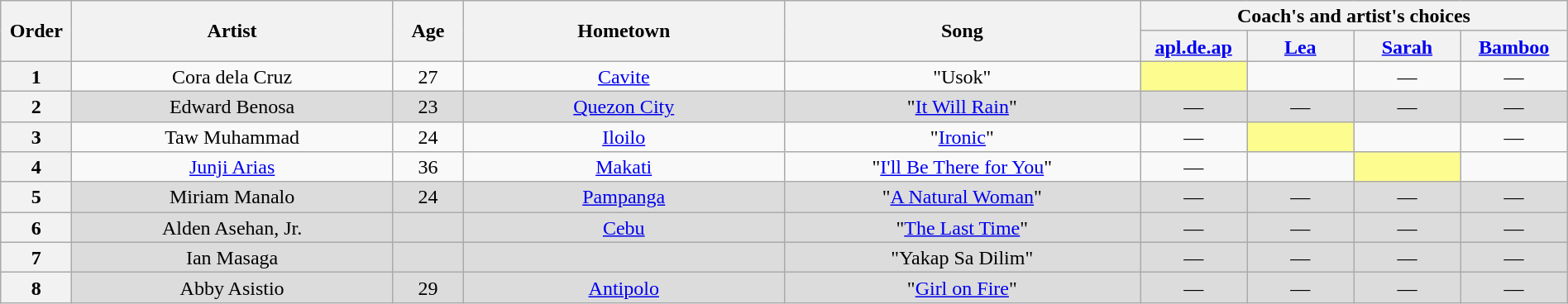<table class="wikitable" style="text-align:center; line-height:17px; width:100%;">
<tr>
<th rowspan="2" scope="col" style="width:04%;">Order</th>
<th rowspan="2" scope="col" style="width:18%;">Artist</th>
<th rowspan="2" scope="col" style="width:04%;">Age</th>
<th rowspan="2" scope="col" style="width:18%;">Hometown</th>
<th rowspan="2" scope="col" style="width:20%;">Song</th>
<th colspan="4" scope="col" style="width:24%;">Coach's and artist's choices</th>
</tr>
<tr>
<th style="width:06%;"><a href='#'>apl.de.ap</a></th>
<th style="width:06%;"><a href='#'>Lea</a></th>
<th style="width:06%;"><a href='#'>Sarah</a></th>
<th style="width:06%;"><a href='#'>Bamboo</a></th>
</tr>
<tr>
<th scope="row">1</th>
<td>Cora dela Cruz</td>
<td>27</td>
<td><a href='#'>Cavite</a></td>
<td>"Usok"</td>
<td style="background:#fdfc8f;"><strong></strong></td>
<td><strong></strong></td>
<td>—</td>
<td>—</td>
</tr>
<tr>
<th scope="row">2</th>
<td style="background:#DCDCDC;">Edward Benosa</td>
<td style="background:#DCDCDC;">23</td>
<td style="background:#DCDCDC;"><a href='#'>Quezon City</a></td>
<td style="background:#DCDCDC;">"<a href='#'>It Will Rain</a>"</td>
<td style="background:#DCDCDC;">—</td>
<td style="background:#DCDCDC;">—</td>
<td style="background:#DCDCDC;">—</td>
<td style="background:#DCDCDC;">—</td>
</tr>
<tr>
<th scope="row">3</th>
<td>Taw Muhammad</td>
<td>24</td>
<td><a href='#'>Iloilo</a></td>
<td>"<a href='#'>Ironic</a>"</td>
<td>—</td>
<td style="background:#fdfc8f;"><strong></strong></td>
<td><strong></strong></td>
<td>—</td>
</tr>
<tr>
<th scope="row">4</th>
<td><a href='#'>Junji Arias</a></td>
<td>36</td>
<td><a href='#'>Makati</a></td>
<td>"<a href='#'>I'll Be There for You</a>"</td>
<td>—</td>
<td><strong></strong></td>
<td style="background:#fdfc8f;"><strong></strong></td>
<td><strong></strong></td>
</tr>
<tr>
<th scope="row">5</th>
<td style="background:#DCDCDC;">Miriam Manalo</td>
<td style="background:#DCDCDC;">24</td>
<td style="background:#DCDCDC;"><a href='#'>Pampanga</a></td>
<td style="background:#DCDCDC;">"<a href='#'>A Natural Woman</a>"</td>
<td style="background:#DCDCDC;">—</td>
<td style="background:#DCDCDC;">—</td>
<td style="background:#DCDCDC;">—</td>
<td style="background:#DCDCDC;">—</td>
</tr>
<tr>
<th scope="row">6</th>
<td style="background:#DCDCDC;">Alden Asehan, Jr.</td>
<td style="background:#DCDCDC;"></td>
<td style="background:#DCDCDC;"><a href='#'>Cebu</a></td>
<td style="background:#DCDCDC;">"<a href='#'>The Last Time</a>"</td>
<td style="background:#DCDCDC;">—</td>
<td style="background:#DCDCDC;">—</td>
<td style="background:#DCDCDC;">—</td>
<td style="background:#DCDCDC;">—</td>
</tr>
<tr>
<th scope="row">7</th>
<td style="background:#DCDCDC;">Ian Masaga</td>
<td style="background:#DCDCDC;"></td>
<td style="background:#DCDCDC;"></td>
<td style="background:#DCDCDC;">"Yakap Sa Dilim"</td>
<td style="background:#DCDCDC;">—</td>
<td style="background:#DCDCDC;">—</td>
<td style="background:#DCDCDC;">—</td>
<td style="background:#DCDCDC;">—</td>
</tr>
<tr>
<th scope="row">8</th>
<td style="background:#DCDCDC;">Abby Asistio</td>
<td style="background:#DCDCDC;">29</td>
<td style="background:#DCDCDC;"><a href='#'>Antipolo</a></td>
<td style="background:#DCDCDC;">"<a href='#'>Girl on Fire</a>"</td>
<td style="background:#DCDCDC;">—</td>
<td style="background:#DCDCDC;">—</td>
<td style="background:#DCDCDC;">—</td>
<td style="background:#DCDCDC;">—</td>
</tr>
</table>
